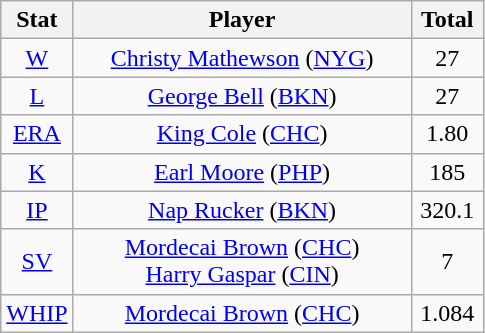<table class="wikitable" style="text-align:center;">
<tr>
<th style="width:15%;">Stat</th>
<th>Player</th>
<th style="width:15%;">Total</th>
</tr>
<tr>
<td><a href='#'>W</a></td>
<td><a href='#'>Christy Mathewson</a> (<a href='#'>NYG</a>)</td>
<td>27</td>
</tr>
<tr>
<td><a href='#'>L</a></td>
<td><a href='#'>George Bell</a> (<a href='#'>BKN</a>)</td>
<td>27</td>
</tr>
<tr>
<td><a href='#'>ERA</a></td>
<td><a href='#'>King Cole</a> (<a href='#'>CHC</a>)</td>
<td>1.80</td>
</tr>
<tr>
<td><a href='#'>K</a></td>
<td><a href='#'>Earl Moore</a> (<a href='#'>PHP</a>)</td>
<td>185</td>
</tr>
<tr>
<td><a href='#'>IP</a></td>
<td><a href='#'>Nap Rucker</a> (<a href='#'>BKN</a>)</td>
<td>320.1</td>
</tr>
<tr>
<td><a href='#'>SV</a></td>
<td><a href='#'>Mordecai Brown</a> (<a href='#'>CHC</a>)<br><a href='#'>Harry Gaspar</a> (<a href='#'>CIN</a>)</td>
<td>7</td>
</tr>
<tr>
<td><a href='#'>WHIP</a></td>
<td><a href='#'>Mordecai Brown</a> (<a href='#'>CHC</a>)</td>
<td>1.084</td>
</tr>
</table>
